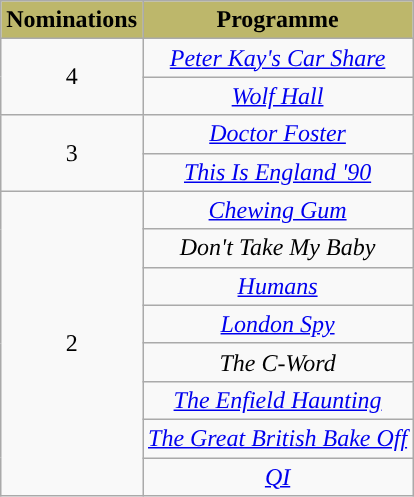<table class="wikitable" style="text-align:center;">
<tr>
<th style="background:#BDB76B;">Nominations</th>
<th style="background:#BDB76B;">Programme</th>
</tr>
<tr>
<td rowspan="2">4</td>
<td><em><a href='#'>Peter Kay's Car Share</a></em></td>
</tr>
<tr>
<td><em><a href='#'>Wolf Hall</a></em></td>
</tr>
<tr>
<td rowspan="2">3</td>
<td><em><a href='#'>Doctor Foster</a></em></td>
</tr>
<tr>
<td><em><a href='#'>This Is England '90</a></em></td>
</tr>
<tr>
<td rowspan="8">2</td>
<td><em><a href='#'>Chewing Gum</a></em></td>
</tr>
<tr>
<td><em>Don't Take My Baby</em></td>
</tr>
<tr>
<td><em><a href='#'>Humans</a></em></td>
</tr>
<tr>
<td><em><a href='#'>London Spy</a></em></td>
</tr>
<tr>
<td><em>The C-Word</em></td>
</tr>
<tr>
<td><em><a href='#'>The Enfield Haunting</a></em></td>
</tr>
<tr>
<td><em><a href='#'>The Great British Bake Off</a></em></td>
</tr>
<tr>
<td><em><a href='#'>QI</a></em></td>
</tr>
</table>
